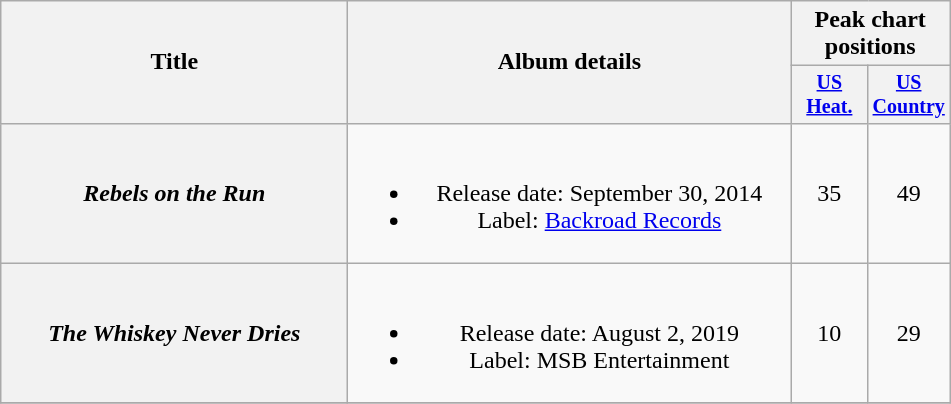<table class="wikitable plainrowheaders" style="text-align:center;">
<tr>
<th rowspan="2" style="width:14em;">Title</th>
<th rowspan="2" style="width:18em;">Album details</th>
<th colspan="2">Peak chart positions</th>
</tr>
<tr style="font-size:smaller;">
<th width="45"><a href='#'>US<br>Heat.</a><br></th>
<th width="45"><a href='#'>US Country</a><br></th>
</tr>
<tr>
<th scope="row"><em>Rebels on the Run</em></th>
<td><br><ul><li>Release date: September 30, 2014</li><li>Label: <a href='#'>Backroad Records</a></li></ul></td>
<td>35</td>
<td>49</td>
</tr>
<tr>
<th scope="row"><em>The Whiskey Never Dries</em></th>
<td><br><ul><li>Release date: August 2, 2019</li><li>Label: MSB Entertainment</li></ul></td>
<td>10</td>
<td>29</td>
</tr>
<tr>
</tr>
</table>
